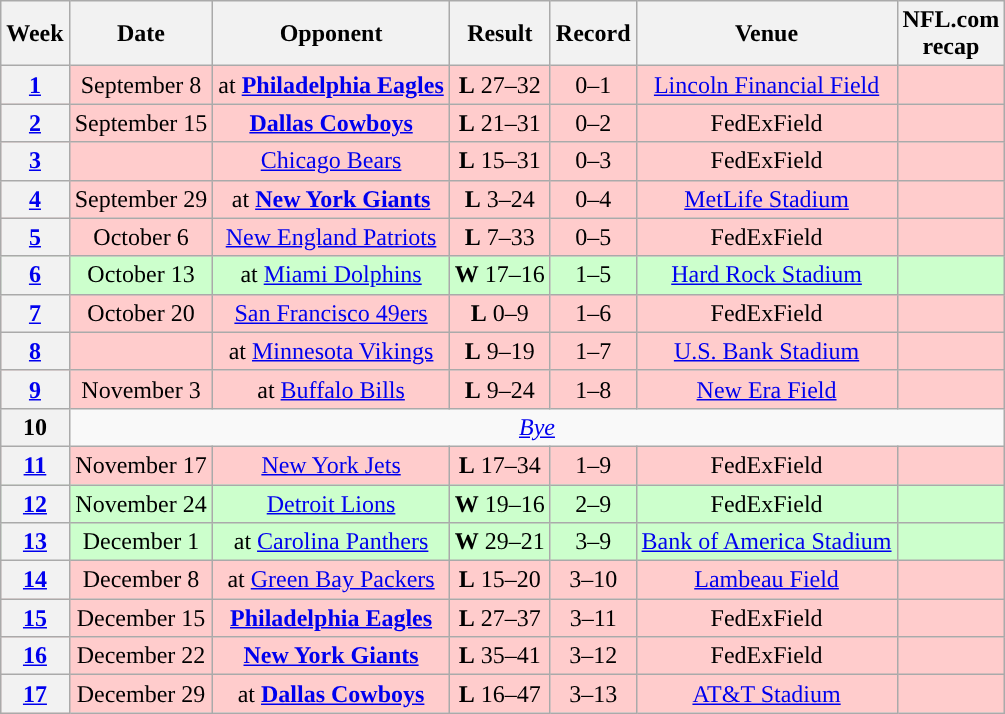<table class="wikitable" style="text-align:center">
<tr>
<th>Week</th>
<th>Date</th>
<th>Opponent</th>
<th>Result</th>
<th>Record</th>
<th>Venue</th>
<th>NFL.com<br>recap</th>
</tr>
<tr style="background:#fcc">
<th><a href='#'>1</a></th>
<td>September 8</td>
<td>at <strong><a href='#'>Philadelphia Eagles</a></strong></td>
<td><strong>L</strong> 27–32</td>
<td>0–1</td>
<td><a href='#'>Lincoln Financial Field</a></td>
<td></td>
</tr>
<tr style="background:#fcc">
<th><a href='#'>2</a></th>
<td>September 15</td>
<td><strong><a href='#'>Dallas Cowboys</a></strong></td>
<td><strong>L</strong> 21–31</td>
<td>0–2</td>
<td>FedExField</td>
<td></td>
</tr>
<tr style="background:#fcc">
<th><a href='#'>3</a></th>
<td></td>
<td><a href='#'>Chicago Bears</a></td>
<td><strong>L</strong> 15–31</td>
<td>0–3</td>
<td>FedExField</td>
<td></td>
</tr>
<tr style="background:#fcc">
<th><a href='#'>4</a></th>
<td>September 29</td>
<td>at <strong><a href='#'>New York Giants</a></strong></td>
<td><strong>L</strong> 3–24</td>
<td>0–4</td>
<td><a href='#'>MetLife Stadium</a></td>
<td></td>
</tr>
<tr style="background:#fcc">
<th><a href='#'>5</a></th>
<td>October 6</td>
<td><a href='#'>New England Patriots</a></td>
<td><strong>L</strong> 7–33</td>
<td>0–5</td>
<td>FedExField</td>
<td></td>
</tr>
<tr style="background:#cfc">
<th><a href='#'>6</a></th>
<td>October 13</td>
<td>at <a href='#'>Miami Dolphins</a></td>
<td><strong>W</strong> 17–16</td>
<td>1–5</td>
<td><a href='#'>Hard Rock Stadium</a></td>
<td></td>
</tr>
<tr style="background:#fcc">
<th><a href='#'>7</a></th>
<td>October 20</td>
<td><a href='#'>San Francisco 49ers</a></td>
<td><strong>L</strong> 0–9</td>
<td>1–6</td>
<td>FedExField</td>
<td></td>
</tr>
<tr style="background:#fcc">
<th><a href='#'>8</a></th>
<td></td>
<td>at <a href='#'>Minnesota Vikings</a></td>
<td><strong>L</strong> 9–19</td>
<td>1–7</td>
<td><a href='#'>U.S. Bank Stadium</a></td>
<td></td>
</tr>
<tr style="background:#fcc">
<th><a href='#'>9</a></th>
<td>November 3</td>
<td>at <a href='#'>Buffalo Bills</a></td>
<td><strong>L</strong> 9–24</td>
<td>1–8</td>
<td><a href='#'>New Era Field</a></td>
<td></td>
</tr>
<tr>
<th>10</th>
<td colspan="6"><em><a href='#'>Bye</a></em></td>
</tr>
<tr style="background:#fcc">
<th><a href='#'>11</a></th>
<td>November 17</td>
<td><a href='#'>New York Jets</a></td>
<td><strong>L</strong> 17–34</td>
<td>1–9</td>
<td>FedExField</td>
<td></td>
</tr>
<tr style="background:#cfc">
<th><a href='#'>12</a></th>
<td>November 24</td>
<td><a href='#'>Detroit Lions</a></td>
<td><strong>W</strong> 19–16</td>
<td>2–9</td>
<td>FedExField</td>
<td></td>
</tr>
<tr style="background:#cfc">
<th><a href='#'>13</a></th>
<td>December 1</td>
<td>at <a href='#'>Carolina Panthers</a></td>
<td><strong>W</strong> 29–21</td>
<td>3–9</td>
<td><a href='#'>Bank of America Stadium</a></td>
<td></td>
</tr>
<tr style="background:#fcc">
<th><a href='#'>14</a></th>
<td>December 8</td>
<td>at <a href='#'>Green Bay Packers</a></td>
<td><strong>L</strong> 15–20</td>
<td>3–10</td>
<td><a href='#'>Lambeau Field</a></td>
<td></td>
</tr>
<tr style="background:#fcc">
<th><a href='#'>15</a></th>
<td>December 15</td>
<td><strong><a href='#'>Philadelphia Eagles</a></strong></td>
<td><strong>L</strong> 27–37</td>
<td>3–11</td>
<td>FedExField</td>
<td></td>
</tr>
<tr style="background:#fcc">
<th><a href='#'>16</a></th>
<td>December 22</td>
<td><strong><a href='#'>New York Giants</a></strong></td>
<td><strong>L</strong> 35–41 </td>
<td>3–12</td>
<td>FedExField</td>
<td></td>
</tr>
<tr style="background:#fcc">
<th><a href='#'>17</a></th>
<td>December 29</td>
<td>at <strong><a href='#'>Dallas Cowboys</a></strong></td>
<td><strong>L</strong> 16–47</td>
<td>3–13</td>
<td><a href='#'>AT&T Stadium</a></td>
<td></td>
</tr>
</table>
